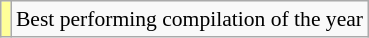<table class="wikitable plainrowheaders" style="font-size:90%;">
<tr>
<td bgcolor=#FFFF99 align=center></td>
<td>Best performing compilation of the year</td>
</tr>
</table>
